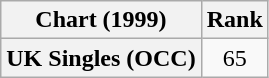<table class="wikitable plainrowheaders" style="text-align:center">
<tr>
<th>Chart (1999)</th>
<th>Rank</th>
</tr>
<tr>
<th scope="row">UK Singles (OCC)</th>
<td>65</td>
</tr>
</table>
